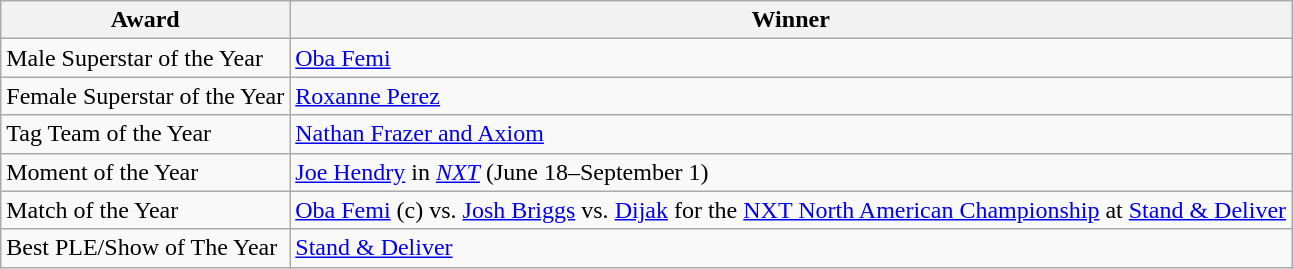<table class="wikitable">
<tr>
<th>Award</th>
<th>Winner</th>
</tr>
<tr>
<td>Male Superstar of the Year</td>
<td><a href='#'>Oba Femi</a></td>
</tr>
<tr>
<td>Female Superstar of the Year</td>
<td><a href='#'>Roxanne Perez</a></td>
</tr>
<tr>
<td>Tag Team of the Year</td>
<td><a href='#'>Nathan Frazer and Axiom</a></td>
</tr>
<tr>
<td>Moment of the Year</td>
<td><a href='#'>Joe Hendry</a> in <a href='#'><em>NXT</em></a> (June 18–September 1)</td>
</tr>
<tr>
<td>Match of the Year</td>
<td><a href='#'>Oba Femi</a> (c) vs. <a href='#'>Josh Briggs</a> vs. <a href='#'>Dijak</a> for the <a href='#'>NXT North American Championship</a> at <a href='#'>Stand & Deliver</a></td>
</tr>
<tr>
<td>Best PLE/Show of The Year</td>
<td><a href='#'>Stand & Deliver</a></td>
</tr>
</table>
